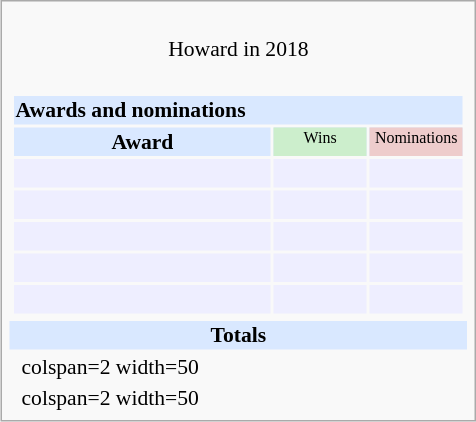<table class="infobox" style="width:22em; text-align:left; font-size:90%; vertical-align:middle; background:#white;">
<tr>
<td colspan="3" style="text-align:center;"> <br>Howard in 2018</td>
</tr>
<tr>
<td colspan="3"><br><table class="collapsible collapsed" style="width:100%;">
<tr>
<th colspan="3" style="background:#d9e8ff; text-align:left;">Awards and nominations</th>
</tr>
<tr style="background:#d9e8ff; text-align:center;">
<th style="vertical-align: middle;">Award</th>
<td style="background:#cec; font-size:8pt; width:60px;">Wins</td>
<td style="background:#ecc; font-size:8pt; width:60px;">Nominations</td>
</tr>
<tr bgcolor=#eeeeff>
<td style="text-align:center;"><br></td>
<td></td>
<td></td>
</tr>
<tr bgcolor=#eeeeff>
<td style="text-align:center;"><br></td>
<td></td>
<td></td>
</tr>
<tr bgcolor=#eeeeff>
<td style="text-align:center;"><br></td>
<td></td>
<td></td>
</tr>
<tr bgcolor=#eeeeff>
<td style="text-align:center;"><br></td>
<td></td>
<td></td>
</tr>
<tr bgcolor=#eeeeff>
<td style="text-align:center;"><br></td>
<td></td>
<td></td>
</tr>
</table>
</td>
</tr>
<tr style="background:#d9e8ff;">
<td colspan="3" style="text-align:center;"><strong>Totals</strong></td>
</tr>
<tr>
<td></td>
<td>colspan=2 width=50 </td>
</tr>
<tr>
<td></td>
<td>colspan=2 width=50 </td>
</tr>
</table>
